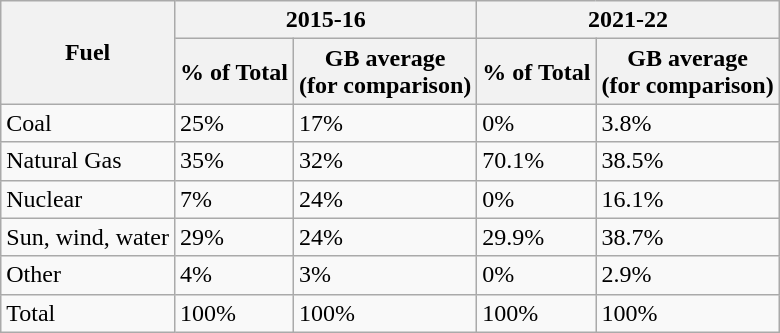<table class="wikitable">
<tr>
<th rowspan=2>Fuel</th>
<th Colspan=2>2015-16</th>
<th Colspan=2>2021-22</th>
</tr>
<tr>
<th>% of Total</th>
<th>GB average<br>(for comparison)</th>
<th>% of Total</th>
<th>GB average<br>(for comparison)</th>
</tr>
<tr>
<td>Coal</td>
<td>25%</td>
<td>17%</td>
<td>0%</td>
<td>3.8%</td>
</tr>
<tr>
<td>Natural Gas</td>
<td>35%</td>
<td>32%</td>
<td>70.1%</td>
<td>38.5%</td>
</tr>
<tr>
<td>Nuclear</td>
<td>7%</td>
<td>24%</td>
<td>0%</td>
<td>16.1%</td>
</tr>
<tr>
<td>Sun, wind, water</td>
<td>29%</td>
<td>24%</td>
<td>29.9%</td>
<td>38.7%</td>
</tr>
<tr>
<td>Other</td>
<td>4%</td>
<td>3%</td>
<td>0%</td>
<td>2.9%</td>
</tr>
<tr>
<td>Total</td>
<td>100%</td>
<td>100%</td>
<td>100%</td>
<td>100%</td>
</tr>
</table>
